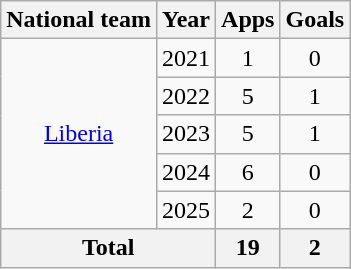<table class="wikitable" style="text-align:center">
<tr>
<th>National team</th>
<th>Year</th>
<th>Apps</th>
<th>Goals</th>
</tr>
<tr>
<td rowspan="5"><a href='#'>Liberia</a></td>
<td>2021</td>
<td>1</td>
<td>0</td>
</tr>
<tr>
<td>2022</td>
<td>5</td>
<td>1</td>
</tr>
<tr>
<td>2023</td>
<td>5</td>
<td>1</td>
</tr>
<tr>
<td>2024</td>
<td>6</td>
<td>0</td>
</tr>
<tr>
<td>2025</td>
<td>2</td>
<td>0</td>
</tr>
<tr>
<th colspan="2">Total</th>
<th>19</th>
<th>2</th>
</tr>
</table>
